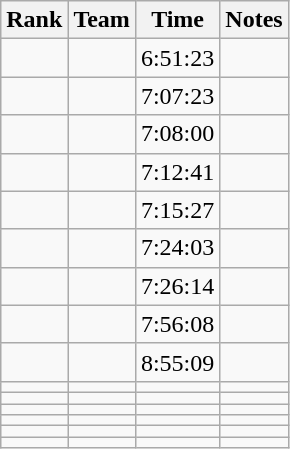<table class="wikitable sortable" style="text-align:center">
<tr>
<th>Rank</th>
<th>Team</th>
<th>Time</th>
<th>Notes</th>
</tr>
<tr>
<td></td>
<td align=left></td>
<td>6:51:23</td>
<td></td>
</tr>
<tr>
<td></td>
<td align=left></td>
<td>7:07:23</td>
<td></td>
</tr>
<tr>
<td></td>
<td align=left></td>
<td>7:08:00</td>
<td></td>
</tr>
<tr>
<td></td>
<td align=left></td>
<td>7:12:41</td>
<td></td>
</tr>
<tr>
<td></td>
<td align=left></td>
<td>7:15:27</td>
<td></td>
</tr>
<tr>
<td></td>
<td align=left></td>
<td>7:24:03</td>
<td></td>
</tr>
<tr>
<td></td>
<td align=left></td>
<td>7:26:14</td>
<td></td>
</tr>
<tr>
<td></td>
<td align=left></td>
<td>7:56:08</td>
<td></td>
</tr>
<tr>
<td></td>
<td align=left></td>
<td>8:55:09</td>
<td></td>
</tr>
<tr>
<td></td>
<td align=left></td>
<td></td>
<td></td>
</tr>
<tr>
<td></td>
<td align=left></td>
<td></td>
<td></td>
</tr>
<tr>
<td></td>
<td align=left></td>
<td></td>
<td></td>
</tr>
<tr>
<td></td>
<td align=left></td>
<td></td>
<td></td>
</tr>
<tr>
<td></td>
<td align=left></td>
<td></td>
<td></td>
</tr>
<tr>
<td></td>
<td align=left></td>
<td></td>
<td></td>
</tr>
</table>
